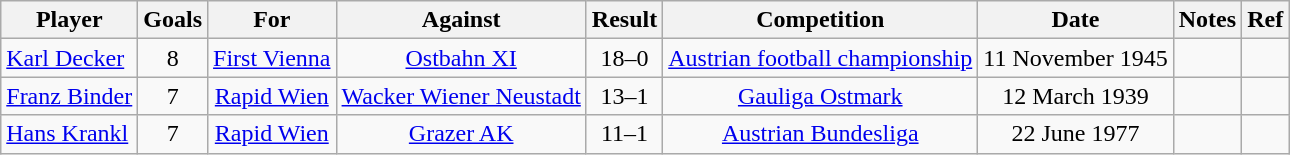<table class="wikitable" style="text-align:center;">
<tr>
<th>Player</th>
<th>Goals</th>
<th>For</th>
<th>Against</th>
<th>Result</th>
<th>Competition</th>
<th>Date</th>
<th>Notes</th>
<th>Ref</th>
</tr>
<tr>
<td align="left"><a href='#'>Karl Decker</a></td>
<td>8</td>
<td><a href='#'>First Vienna</a></td>
<td><a href='#'>Ostbahn XI</a></td>
<td>18–0</td>
<td><a href='#'>Austrian football championship</a></td>
<td>11 November 1945</td>
<td></td>
<td></td>
</tr>
<tr>
<td align="left"><a href='#'>Franz Binder</a></td>
<td>7</td>
<td><a href='#'>Rapid Wien</a></td>
<td><a href='#'>Wacker Wiener Neustadt</a></td>
<td>13–1</td>
<td><a href='#'>Gauliga Ostmark</a></td>
<td>12 March 1939</td>
<td></td>
<td></td>
</tr>
<tr>
<td align="left"><a href='#'>Hans Krankl</a></td>
<td>7</td>
<td><a href='#'>Rapid Wien</a></td>
<td><a href='#'>Grazer AK</a></td>
<td>11–1</td>
<td><a href='#'>Austrian Bundesliga</a></td>
<td>22 June 1977</td>
<td></td>
<td></td>
</tr>
</table>
